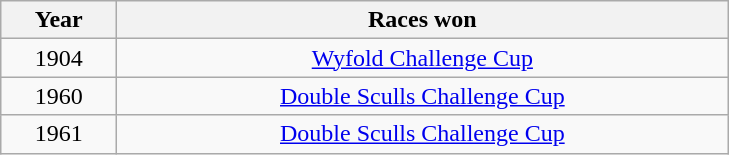<table class="wikitable" style="text-align:center">
<tr>
<th width=70>Year</th>
<th width=400>Races won</th>
</tr>
<tr>
<td>1904</td>
<td><a href='#'>Wyfold Challenge Cup</a></td>
</tr>
<tr>
<td>1960</td>
<td><a href='#'>Double Sculls Challenge Cup</a></td>
</tr>
<tr>
<td>1961</td>
<td><a href='#'>Double Sculls Challenge Cup</a></td>
</tr>
</table>
